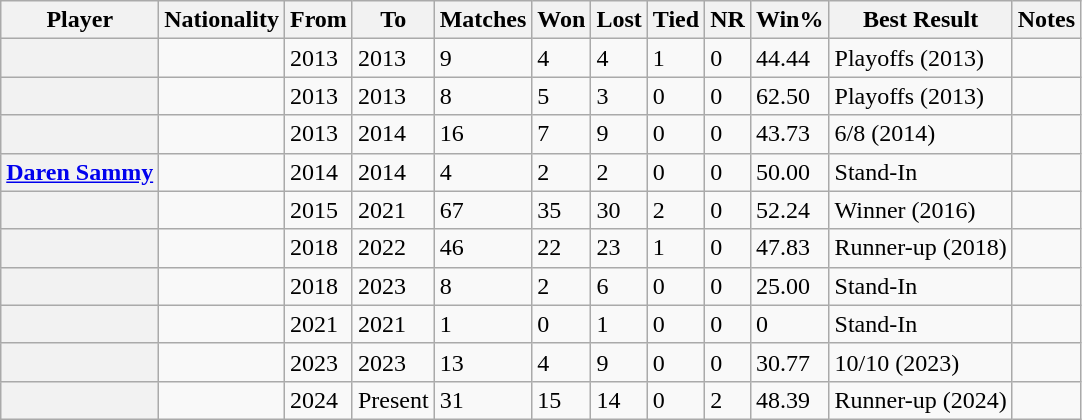<table class="wikitable plainrowheaders sortable">
<tr>
<th scope="col">Player</th>
<th scope="col">Nationality</th>
<th scope="col">From</th>
<th>To</th>
<th scope="col">Matches</th>
<th scope="col">Won</th>
<th scope="col">Lost</th>
<th scope="col">Tied</th>
<th scope="col">NR</th>
<th scope="col">Win%</th>
<th>Best Result</th>
<th>Notes</th>
</tr>
<tr>
<th scope= row></th>
<td></td>
<td>2013</td>
<td>2013</td>
<td>9</td>
<td>4</td>
<td>4</td>
<td>1</td>
<td>0</td>
<td>44.44</td>
<td>Playoffs (2013)</td>
<td></td>
</tr>
<tr>
<th scope= row></th>
<td></td>
<td>2013</td>
<td>2013</td>
<td>8</td>
<td>5</td>
<td>3</td>
<td>0</td>
<td>0</td>
<td>62.50</td>
<td>Playoffs (2013)</td>
<td></td>
</tr>
<tr>
<th scope= row></th>
<td></td>
<td>2013</td>
<td>2014</td>
<td>16</td>
<td>7</td>
<td>9</td>
<td>0</td>
<td>0</td>
<td>43.73</td>
<td>6/8 (2014)</td>
<td></td>
</tr>
<tr>
<th scope= row><a href='#'>Daren Sammy</a></th>
<td></td>
<td>2014</td>
<td>2014</td>
<td>4</td>
<td>2</td>
<td>2</td>
<td>0</td>
<td>0</td>
<td>50.00</td>
<td>Stand-In</td>
<td></td>
</tr>
<tr>
<th scope= row></th>
<td></td>
<td>2015</td>
<td>2021</td>
<td>67</td>
<td>35</td>
<td>30</td>
<td>2</td>
<td>0</td>
<td>52.24</td>
<td>Winner (2016)</td>
<td></td>
</tr>
<tr>
<th scope= row></th>
<td></td>
<td>2018</td>
<td>2022</td>
<td>46</td>
<td>22</td>
<td>23</td>
<td>1</td>
<td>0</td>
<td>47.83</td>
<td>Runner-up (2018)</td>
<td></td>
</tr>
<tr>
<th scope= row></th>
<td></td>
<td>2018</td>
<td>2023</td>
<td>8</td>
<td>2</td>
<td>6</td>
<td>0</td>
<td>0</td>
<td>25.00</td>
<td>Stand-In</td>
<td></td>
</tr>
<tr>
<th scope= row></th>
<td></td>
<td>2021</td>
<td>2021</td>
<td>1</td>
<td>0</td>
<td>1</td>
<td>0</td>
<td>0</td>
<td>0</td>
<td>Stand-In</td>
<td></td>
</tr>
<tr>
<th scope= row></th>
<td></td>
<td>2023</td>
<td>2023</td>
<td>13</td>
<td>4</td>
<td>9</td>
<td>0</td>
<td>0</td>
<td>30.77</td>
<td>10/10 (2023)</td>
<td></td>
</tr>
<tr>
<th scope= row></th>
<td></td>
<td>2024</td>
<td>Present</td>
<td>31</td>
<td>15</td>
<td>14</td>
<td>0</td>
<td>2</td>
<td>48.39</td>
<td>Runner-up (2024)</td>
<td></td>
</tr>
</table>
